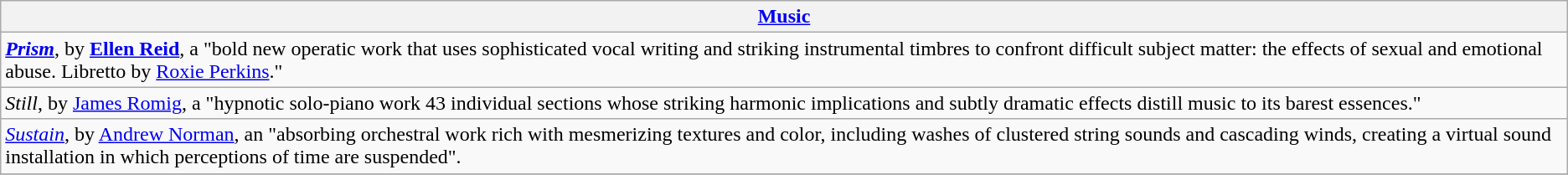<table class="wikitable" style="float:left; float:none;">
<tr>
<th><a href='#'>Music</a></th>
</tr>
<tr>
<td><strong><em><a href='#'>Prism</a></em></strong>, by <strong><a href='#'>Ellen Reid</a></strong>, a "bold new operatic work that uses sophisticated vocal writing and striking instrumental timbres to confront difficult subject matter: the effects of sexual and emotional abuse. Libretto by <a href='#'>Roxie Perkins</a>."</td>
</tr>
<tr>
<td><em>Still</em>, by <a href='#'>James Romig</a>, a "hypnotic solo-piano work  43 individual sections whose striking harmonic implications and subtly dramatic effects distill music to its barest essences."</td>
</tr>
<tr>
<td><em><a href='#'>Sustain</a></em>, by <a href='#'>Andrew Norman</a>, an "absorbing orchestral work rich with mesmerizing textures and color, including washes of clustered string sounds and cascading winds, creating a virtual sound installation in which perceptions of time are suspended".</td>
</tr>
<tr>
</tr>
</table>
